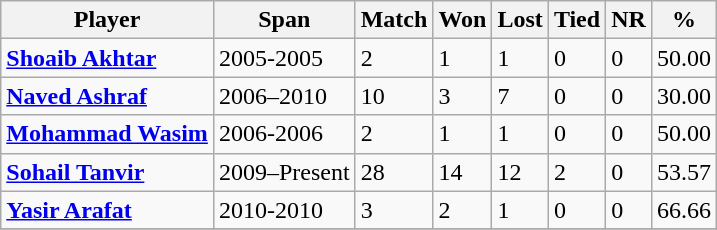<table class="wikitable">
<tr>
<th>Player</th>
<th>Span</th>
<th>Match</th>
<th>Won</th>
<th>Lost</th>
<th>Tied</th>
<th>NR</th>
<th>%</th>
</tr>
<tr>
<td> <strong><a href='#'>Shoaib Akhtar</a></strong></td>
<td>2005-2005</td>
<td>2</td>
<td>1</td>
<td>1</td>
<td>0</td>
<td>0</td>
<td>50.00</td>
</tr>
<tr>
<td> <strong><a href='#'>Naved Ashraf</a></strong></td>
<td>2006–2010</td>
<td>10</td>
<td>3</td>
<td>7</td>
<td>0</td>
<td>0</td>
<td>30.00</td>
</tr>
<tr>
<td> <strong><a href='#'>Mohammad Wasim</a></strong></td>
<td>2006-2006</td>
<td>2</td>
<td>1</td>
<td>1</td>
<td>0</td>
<td>0</td>
<td>50.00</td>
</tr>
<tr>
<td> <strong><a href='#'>Sohail Tanvir</a></strong></td>
<td>2009–Present</td>
<td>28</td>
<td>14</td>
<td>12</td>
<td>2</td>
<td>0</td>
<td>53.57</td>
</tr>
<tr>
<td> <strong><a href='#'>Yasir Arafat</a></strong></td>
<td>2010-2010</td>
<td>3</td>
<td>2</td>
<td>1</td>
<td>0</td>
<td>0</td>
<td>66.66</td>
</tr>
<tr>
</tr>
</table>
